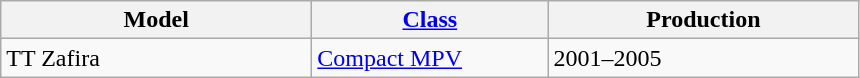<table class="wikitable">
<tr>
<th style="width:200px;">Model</th>
<th style="width:150px;"><a href='#'>Class</a></th>
<th style="width:200px;">Production</th>
</tr>
<tr>
<td valign="top">TT Zafira</td>
<td valign="top"><a href='#'>Compact MPV</a></td>
<td valign="top">2001–2005</td>
</tr>
</table>
